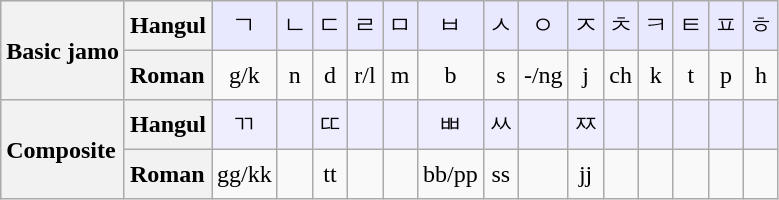<table class="wikitable" style="line-height:1.6;text-align:center">
<tr style="background:#E8E8FF">
<th scope="row" style="text-align:left" rowspan="2">Basic jamo</th>
<th scope="row" style="text-align:left">Hangul</th>
<td lang="ko">ㄱ</td>
<td lang="ko">ㄴ</td>
<td lang="ko">ㄷ</td>
<td lang="ko">ㄹ</td>
<td lang="ko">ㅁ</td>
<td lang="ko">ㅂ</td>
<td lang="ko">ㅅ</td>
<td lang="ko">ㅇ</td>
<td lang="ko">ㅈ</td>
<td lang="ko">ㅊ</td>
<td lang="ko">ㅋ</td>
<td lang="ko">ㅌ</td>
<td lang="ko">ㅍ</td>
<td lang="ko">ㅎ</td>
</tr>
<tr>
<th scope="row" style="text-align:left">Roman</th>
<td>g/k</td>
<td>n</td>
<td>d</td>
<td>r/l</td>
<td>m</td>
<td>b</td>
<td>s</td>
<td>-/ng</td>
<td>j</td>
<td>ch</td>
<td>k</td>
<td>t</td>
<td>p</td>
<td>h</td>
</tr>
<tr style="background:#EEF">
<th scope="row" style="text-align:left" rowspan="2">Composite</th>
<th scope="row" style="text-align:left">Hangul</th>
<td lang="ko">ㄲ</td>
<td></td>
<td lang="ko">ㄸ</td>
<td></td>
<td></td>
<td lang="ko">ㅃ</td>
<td lang="ko">ㅆ</td>
<td></td>
<td lang="ko">ㅉ</td>
<td></td>
<td></td>
<td></td>
<td></td>
<td></td>
</tr>
<tr>
<th scope="row" style="text-align:left">Roman</th>
<td>gg/kk</td>
<td></td>
<td>tt</td>
<td></td>
<td></td>
<td>bb/pp</td>
<td>ss</td>
<td></td>
<td>jj</td>
<td></td>
<td></td>
<td></td>
<td></td>
<td></td>
</tr>
</table>
